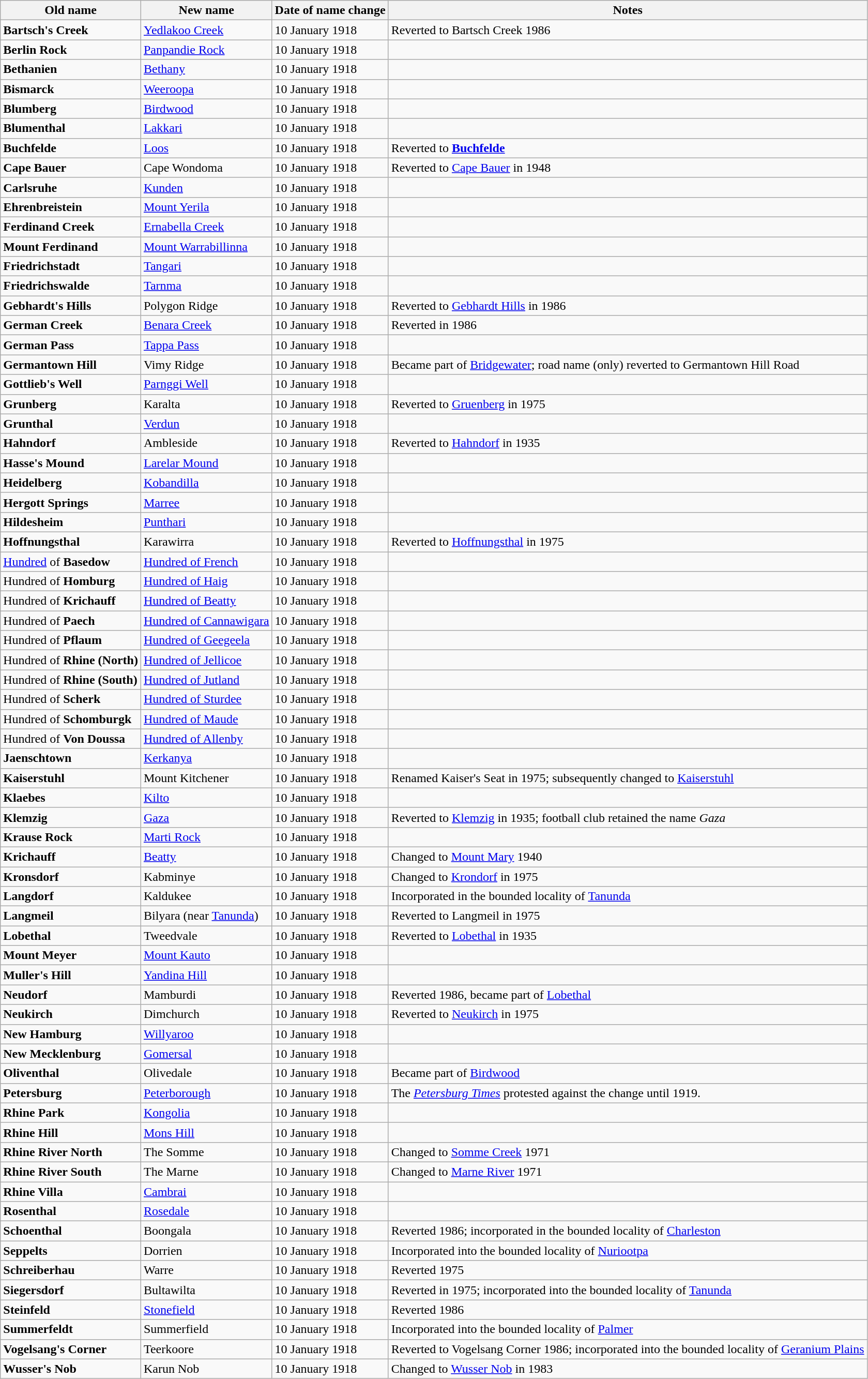<table class="wikitable sortable">
<tr>
<th>Old name</th>
<th>New name</th>
<th>Date of name change</th>
<th>Notes</th>
</tr>
<tr>
<td><strong>Bartsch's Creek</strong></td>
<td><a href='#'>Yedlakoo Creek</a></td>
<td>10 January 1918</td>
<td>Reverted to Bartsch Creek 1986</td>
</tr>
<tr>
<td><strong>Berlin Rock</strong></td>
<td><a href='#'>Panpandie Rock</a></td>
<td>10 January 1918</td>
<td></td>
</tr>
<tr>
<td><strong>Bethanien</strong></td>
<td><a href='#'>Bethany</a></td>
<td>10 January 1918</td>
<td></td>
</tr>
<tr>
<td><strong>Bismarck</strong></td>
<td><a href='#'>Weeroopa</a></td>
<td>10 January 1918</td>
<td></td>
</tr>
<tr>
<td><strong>Blumberg</strong></td>
<td><a href='#'>Birdwood</a></td>
<td>10 January 1918</td>
<td></td>
</tr>
<tr>
<td><strong>Blumenthal</strong></td>
<td><a href='#'>Lakkari</a></td>
<td>10 January 1918</td>
<td></td>
</tr>
<tr>
<td><strong>Buchfelde</strong></td>
<td><a href='#'>Loos</a></td>
<td>10 January 1918</td>
<td>Reverted to <strong><a href='#'>Buchfelde</a></strong></td>
</tr>
<tr>
<td data-sort-value="Bauer, Cape"><strong>Cape Bauer</strong></td>
<td>Cape Wondoma</td>
<td>10 January 1918</td>
<td>Reverted to <a href='#'>Cape Bauer</a> in 1948</td>
</tr>
<tr>
<td><strong>Carlsruhe</strong></td>
<td><a href='#'>Kunden</a></td>
<td>10 January 1918</td>
<td></td>
</tr>
<tr>
<td><strong>Ehrenbreistein</strong></td>
<td><a href='#'>Mount Yerila</a></td>
<td>10 January 1918</td>
<td></td>
</tr>
<tr>
<td><strong>Ferdinand Creek</strong></td>
<td><a href='#'>Ernabella Creek</a></td>
<td>10 January 1918</td>
<td></td>
</tr>
<tr>
<td data-sort-value="Ferdinand, Mount"><strong>Mount Ferdinand</strong></td>
<td><a href='#'>Mount Warrabillinna</a></td>
<td>10 January 1918</td>
<td></td>
</tr>
<tr>
<td><strong>Friedrichstadt</strong></td>
<td><a href='#'>Tangari</a></td>
<td>10 January 1918</td>
<td></td>
</tr>
<tr>
<td><strong>Friedrichswalde</strong></td>
<td><a href='#'>Tarnma</a></td>
<td>10 January 1918</td>
<td></td>
</tr>
<tr>
<td><strong>Gebhardt's Hills</strong></td>
<td>Polygon Ridge</td>
<td>10 January 1918</td>
<td>Reverted to <a href='#'>Gebhardt Hills</a> in 1986</td>
</tr>
<tr>
<td><strong>German Creek</strong></td>
<td><a href='#'>Benara Creek</a></td>
<td>10 January 1918</td>
<td>Reverted in 1986</td>
</tr>
<tr>
<td><strong>German Pass</strong></td>
<td><a href='#'>Tappa Pass</a></td>
<td>10 January 1918</td>
</tr>
<tr>
<td><strong>Germantown Hill</strong></td>
<td>Vimy Ridge</td>
<td>10 January 1918</td>
<td>Became part of <a href='#'>Bridgewater</a>; road name (only) reverted to Germantown Hill Road</td>
</tr>
<tr>
<td><strong>Gottlieb's Well</strong></td>
<td><a href='#'>Parnggi Well</a></td>
<td>10 January 1918</td>
<td></td>
</tr>
<tr>
<td><strong>Grunberg</strong></td>
<td>Karalta</td>
<td>10 January 1918</td>
<td>Reverted to <a href='#'>Gruenberg</a> in 1975</td>
</tr>
<tr>
<td><strong>Grunthal</strong></td>
<td><a href='#'>Verdun</a></td>
<td>10 January 1918</td>
<td></td>
</tr>
<tr>
<td><strong>Hahndorf</strong></td>
<td>Ambleside</td>
<td>10 January 1918</td>
<td>Reverted to <a href='#'>Hahndorf</a> in 1935</td>
</tr>
<tr>
<td><strong>Hasse's Mound</strong></td>
<td><a href='#'>Larelar Mound</a></td>
<td>10 January 1918</td>
<td></td>
</tr>
<tr>
<td><strong>Heidelberg</strong></td>
<td><a href='#'>Kobandilla</a></td>
<td>10 January 1918</td>
<td></td>
</tr>
<tr>
<td><strong>Hergott Springs</strong></td>
<td><a href='#'>Marree</a></td>
<td>10 January 1918</td>
<td></td>
</tr>
<tr>
<td><strong>Hildesheim</strong></td>
<td><a href='#'>Punthari</a></td>
<td>10 January 1918</td>
<td></td>
</tr>
<tr>
<td><strong>Hoffnungsthal</strong></td>
<td>Karawirra</td>
<td>10 January 1918</td>
<td>Reverted to <a href='#'>Hoffnungsthal</a> in 1975</td>
</tr>
<tr>
<td data-sort-value="Basedow, Hundred of"><a href='#'>Hundred</a> of <strong>Basedow</strong></td>
<td data-sort-value="French, Hundred of"><a href='#'>Hundred of French</a></td>
<td>10 January 1918</td>
</tr>
<tr>
<td data-sort-value="Homburg, Hundred of">Hundred of <strong>Homburg</strong></td>
<td data-sort-value="Haig, Hundred of"><a href='#'>Hundred of Haig</a></td>
<td>10 January 1918</td>
<td></td>
</tr>
<tr>
<td data-sort-value="Krichauff, Hundred of">Hundred of <strong>Krichauff</strong></td>
<td><a href='#'>Hundred of Beatty</a></td>
<td>10 January 1918</td>
<td></td>
</tr>
<tr>
<td data-sort-value="Paech, Hundred of">Hundred of <strong>Paech</strong></td>
<td><a href='#'>Hundred of Cannawigara</a></td>
<td>10 January 1918</td>
<td></td>
</tr>
<tr>
<td data-sort-value="Pflaum, Hundred of">Hundred of <strong>Pflaum</strong></td>
<td><a href='#'>Hundred of Geegeela</a></td>
<td>10 January 1918</td>
<td></td>
</tr>
<tr>
<td data-sort-value="Rhine (North), Hundred of">Hundred of <strong>Rhine (North)</strong></td>
<td><a href='#'>Hundred of Jellicoe</a></td>
<td>10 January 1918</td>
<td></td>
</tr>
<tr>
<td data-sort-value="Rhine (South), Hundred of">Hundred of <strong>Rhine (South)</strong></td>
<td><a href='#'>Hundred of Jutland</a></td>
<td>10 January 1918</td>
<td></td>
</tr>
<tr>
<td data-sort-value="Scherk, Hundred of">Hundred of <strong>Scherk</strong></td>
<td><a href='#'>Hundred of Sturdee</a></td>
<td>10 January 1918</td>
<td></td>
</tr>
<tr>
<td data-sort-value="Schomburgk, Hundred of">Hundred of <strong>Schomburgk</strong></td>
<td><a href='#'>Hundred of Maude</a></td>
<td>10 January 1918</td>
<td></td>
</tr>
<tr>
<td data-sort-value="Von Doussa, Hundred of">Hundred of <strong>Von Doussa</strong></td>
<td><a href='#'>Hundred of Allenby</a></td>
<td>10 January 1918</td>
<td></td>
</tr>
<tr>
<td><strong>Jaenschtown</strong></td>
<td><a href='#'>Kerkanya</a></td>
<td>10 January 1918</td>
<td></td>
</tr>
<tr>
<td><strong>Kaiserstuhl</strong></td>
<td>Mount Kitchener</td>
<td>10 January 1918</td>
<td>Renamed Kaiser's Seat in 1975; subsequently changed to  <a href='#'>Kaiserstuhl</a></td>
</tr>
<tr>
<td><strong>Klaebes</strong></td>
<td><a href='#'>Kilto</a></td>
<td>10 January 1918</td>
<td></td>
</tr>
<tr>
<td><strong>Klemzig</strong></td>
<td><a href='#'>Gaza</a></td>
<td>10 January 1918</td>
<td>Reverted to <a href='#'>Klemzig</a> in 1935; football club retained the name <em>Gaza</em></td>
</tr>
<tr>
<td><strong>Krause Rock</strong></td>
<td><a href='#'>Marti Rock</a></td>
<td>10 January 1918</td>
<td></td>
</tr>
<tr>
<td><strong>Krichauff</strong></td>
<td><a href='#'>Beatty</a></td>
<td>10 January 1918</td>
<td>Changed to <a href='#'>Mount Mary</a> 1940</td>
</tr>
<tr>
<td><strong>Kronsdorf</strong></td>
<td>Kabminye</td>
<td>10 January 1918</td>
<td>Changed to <a href='#'>Krondorf</a> in 1975</td>
</tr>
<tr>
<td><strong>Langdorf</strong></td>
<td>Kaldukee</td>
<td>10 January 1918</td>
<td>Incorporated in the bounded locality of <a href='#'>Tanunda</a></td>
</tr>
<tr>
<td><strong>Langmeil</strong></td>
<td>Bilyara (near <a href='#'>Tanunda</a>)</td>
<td>10 January 1918</td>
<td>Reverted to Langmeil in 1975</td>
</tr>
<tr>
<td><strong>Lobethal</strong></td>
<td>Tweedvale</td>
<td>10 January 1918</td>
<td>Reverted to <a href='#'>Lobethal</a> in 1935</td>
</tr>
<tr>
<td data-sort-value="Meyer, Mount"><strong>Mount  Meyer</strong></td>
<td><a href='#'>Mount Kauto</a></td>
<td>10 January 1918</td>
<td></td>
</tr>
<tr>
<td><strong>Muller's Hill</strong></td>
<td><a href='#'>Yandina Hill</a></td>
<td>10 January 1918</td>
<td></td>
</tr>
<tr>
<td><strong>Neudorf</strong></td>
<td>Mamburdi</td>
<td>10 January 1918</td>
<td>Reverted 1986, became part of <a href='#'>Lobethal</a></td>
</tr>
<tr>
<td><strong>Neukirch</strong></td>
<td>Dimchurch</td>
<td>10 January 1918</td>
<td>Reverted to <a href='#'>Neukirch</a> in 1975</td>
</tr>
<tr>
<td><strong>New Hamburg</strong></td>
<td><a href='#'>Willyaroo</a></td>
<td>10 January 1918</td>
<td></td>
</tr>
<tr>
<td><strong>New Mecklenburg</strong></td>
<td><a href='#'>Gomersal</a></td>
<td>10 January 1918</td>
<td></td>
</tr>
<tr>
<td><strong>Oliventhal</strong></td>
<td>Olivedale</td>
<td>10 January 1918</td>
<td>Became part of <a href='#'>Birdwood</a></td>
</tr>
<tr>
<td><strong>Petersburg</strong></td>
<td><a href='#'>Peterborough</a></td>
<td>10 January 1918</td>
<td>The <em><a href='#'>Petersburg Times</a></em> protested against the change until 1919.</td>
</tr>
<tr>
<td><strong>Rhine Park</strong></td>
<td><a href='#'>Kongolia</a></td>
<td>10 January 1918</td>
<td></td>
</tr>
<tr>
<td><strong>Rhine Hill</strong></td>
<td><a href='#'>Mons Hill</a></td>
<td>10 January 1918</td>
<td></td>
</tr>
<tr>
<td><strong>Rhine River North</strong></td>
<td>The Somme</td>
<td>10 January 1918</td>
<td>Changed to <a href='#'>Somme Creek</a> 1971</td>
</tr>
<tr>
<td><strong>Rhine River South</strong></td>
<td>The Marne</td>
<td>10 January 1918</td>
<td>Changed to <a href='#'>Marne River</a> 1971</td>
</tr>
<tr>
<td><strong>Rhine Villa</strong></td>
<td><a href='#'>Cambrai</a></td>
<td>10 January 1918</td>
<td></td>
</tr>
<tr>
<td><strong>Rosenthal</strong></td>
<td><a href='#'>Rosedale</a></td>
<td>10 January 1918</td>
<td></td>
</tr>
<tr>
<td><strong>Schoenthal</strong></td>
<td>Boongala</td>
<td>10 January 1918</td>
<td>Reverted 1986; incorporated in the bounded locality of <a href='#'>Charleston</a></td>
</tr>
<tr>
<td><strong>Seppelts</strong></td>
<td>Dorrien</td>
<td>10 January 1918</td>
<td>Incorporated into the bounded locality of <a href='#'>Nuriootpa</a></td>
</tr>
<tr>
<td><strong>Schreiberhau</strong></td>
<td>Warre</td>
<td>10 January 1918</td>
<td>Reverted 1975</td>
</tr>
<tr>
<td><strong>Siegersdorf</strong></td>
<td>Bultawilta</td>
<td>10 January 1918</td>
<td>Reverted in 1975; incorporated into the bounded locality of <a href='#'>Tanunda</a></td>
</tr>
<tr>
<td><strong>Steinfeld</strong></td>
<td><a href='#'>Stonefield</a></td>
<td>10 January 1918</td>
<td>Reverted 1986</td>
</tr>
<tr>
<td><strong>Summerfeldt</strong></td>
<td>Summerfield</td>
<td>10 January 1918</td>
<td>Incorporated into the bounded locality of <a href='#'>Palmer</a></td>
</tr>
<tr>
<td><strong>Vogelsang's Corner</strong></td>
<td>Teerkoore</td>
<td>10 January 1918</td>
<td>Reverted to Vogelsang Corner 1986; incorporated into the bounded locality of <a href='#'>Geranium Plains</a></td>
</tr>
<tr>
<td><strong>Wusser's Nob</strong></td>
<td>Karun Nob</td>
<td>10 January 1918</td>
<td>Changed to <a href='#'>Wusser Nob</a> in 1983</td>
</tr>
</table>
